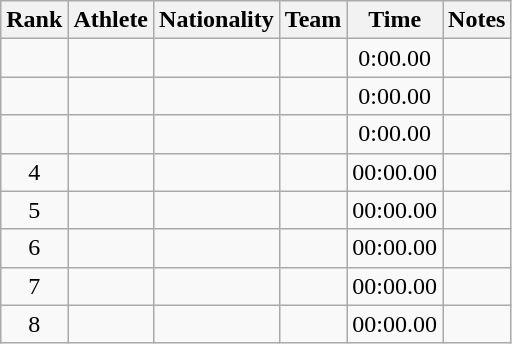<table class="wikitable sortable plainrowheaders" style="text-align:center">
<tr>
<th scope="col">Rank</th>
<th scope="col">Athlete</th>
<th scope="col">Nationality</th>
<th scope="col">Team</th>
<th scope="col">Time</th>
<th scope="col">Notes</th>
</tr>
<tr>
<td></td>
<td align=left></td>
<td align=left></td>
<td></td>
<td>0:00.00</td>
<td></td>
</tr>
<tr>
<td></td>
<td align=left></td>
<td align=left></td>
<td></td>
<td>0:00.00</td>
<td></td>
</tr>
<tr>
<td></td>
<td align=left></td>
<td align=left></td>
<td></td>
<td>0:00.00</td>
<td></td>
</tr>
<tr>
<td>4</td>
<td align=left></td>
<td align=left></td>
<td></td>
<td>00:00.00</td>
<td></td>
</tr>
<tr>
<td>5</td>
<td align=left></td>
<td align=left></td>
<td></td>
<td>00:00.00</td>
<td></td>
</tr>
<tr>
<td>6</td>
<td align=left></td>
<td align=left></td>
<td></td>
<td>00:00.00</td>
<td></td>
</tr>
<tr>
<td>7</td>
<td align=left></td>
<td align=left></td>
<td></td>
<td>00:00.00</td>
<td></td>
</tr>
<tr>
<td>8</td>
<td align=left></td>
<td align=left></td>
<td></td>
<td>00:00.00</td>
<td></td>
</tr>
</table>
